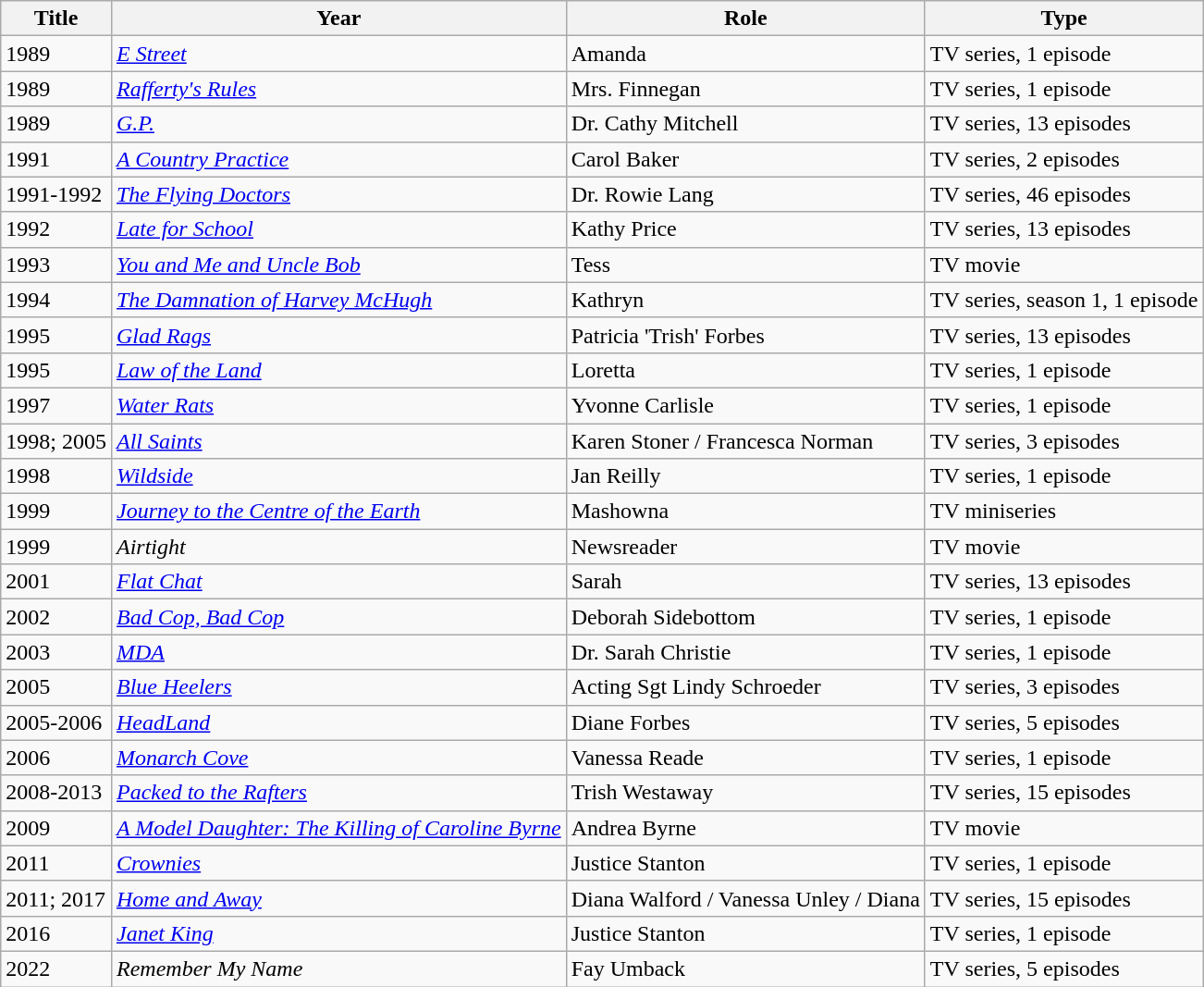<table class="wikitable">
<tr>
<th>Title</th>
<th>Year</th>
<th>Role</th>
<th>Type</th>
</tr>
<tr>
<td>1989</td>
<td><em><a href='#'>E Street</a></em></td>
<td>Amanda</td>
<td>TV series, 1 episode</td>
</tr>
<tr>
<td>1989</td>
<td><em><a href='#'>Rafferty's Rules</a></em></td>
<td>Mrs. Finnegan</td>
<td>TV series, 1 episode</td>
</tr>
<tr>
<td>1989</td>
<td><em><a href='#'>G.P.</a></em></td>
<td>Dr. Cathy Mitchell</td>
<td>TV series, 13 episodes</td>
</tr>
<tr>
<td>1991</td>
<td><em><a href='#'>A Country Practice</a></em></td>
<td>Carol Baker</td>
<td>TV series, 2 episodes</td>
</tr>
<tr>
<td>1991-1992</td>
<td><em><a href='#'>The Flying Doctors</a></em></td>
<td>Dr. Rowie Lang</td>
<td>TV series, 46 episodes</td>
</tr>
<tr>
<td>1992</td>
<td><em><a href='#'>Late for School</a></em></td>
<td>Kathy Price</td>
<td>TV series, 13 episodes</td>
</tr>
<tr>
<td>1993</td>
<td><em><a href='#'>You and Me and Uncle Bob</a></em></td>
<td>Tess</td>
<td>TV movie</td>
</tr>
<tr>
<td>1994</td>
<td><em><a href='#'>The Damnation of Harvey McHugh</a></em></td>
<td>Kathryn</td>
<td>TV series, season 1, 1 episode</td>
</tr>
<tr>
<td>1995</td>
<td><em><a href='#'>Glad Rags</a></em></td>
<td>Patricia 'Trish' Forbes</td>
<td>TV series, 13 episodes</td>
</tr>
<tr>
<td>1995</td>
<td><em><a href='#'>Law of the Land</a></em></td>
<td>Loretta</td>
<td>TV series, 1 episode</td>
</tr>
<tr>
<td>1997</td>
<td><em><a href='#'>Water Rats</a></em></td>
<td>Yvonne Carlisle</td>
<td>TV series, 1 episode</td>
</tr>
<tr>
<td>1998; 2005</td>
<td><em><a href='#'>All Saints</a></em></td>
<td>Karen Stoner / Francesca Norman</td>
<td>TV series, 3 episodes</td>
</tr>
<tr>
<td>1998</td>
<td><em><a href='#'>Wildside</a></em></td>
<td>Jan Reilly</td>
<td>TV series, 1 episode</td>
</tr>
<tr>
<td>1999</td>
<td><em><a href='#'>Journey to the Centre of the Earth</a></em></td>
<td>Mashowna</td>
<td>TV miniseries</td>
</tr>
<tr>
<td>1999</td>
<td><em>Airtight</em></td>
<td>Newsreader</td>
<td>TV movie</td>
</tr>
<tr>
<td>2001</td>
<td><em><a href='#'>Flat Chat</a></em></td>
<td>Sarah</td>
<td>TV series, 13 episodes</td>
</tr>
<tr>
<td>2002</td>
<td><em><a href='#'>Bad Cop, Bad Cop</a></em></td>
<td>Deborah Sidebottom</td>
<td>TV series, 1 episode</td>
</tr>
<tr>
<td>2003</td>
<td><em><a href='#'>MDA</a></em></td>
<td>Dr. Sarah Christie</td>
<td>TV series, 1 episode</td>
</tr>
<tr>
<td>2005</td>
<td><em><a href='#'>Blue Heelers</a></em></td>
<td>Acting Sgt Lindy Schroeder</td>
<td>TV series, 3 episodes</td>
</tr>
<tr>
<td>2005-2006</td>
<td><em><a href='#'>HeadLand</a></em></td>
<td>Diane Forbes</td>
<td>TV series, 5 episodes</td>
</tr>
<tr>
<td>2006</td>
<td><em><a href='#'>Monarch Cove</a></em></td>
<td>Vanessa Reade</td>
<td>TV series, 1 episode</td>
</tr>
<tr>
<td>2008-2013</td>
<td><em><a href='#'>Packed to the Rafters</a></em></td>
<td>Trish Westaway</td>
<td>TV series, 15 episodes</td>
</tr>
<tr>
<td>2009</td>
<td><em><a href='#'>A Model Daughter: The Killing of Caroline Byrne</a></em></td>
<td>Andrea Byrne</td>
<td>TV movie</td>
</tr>
<tr>
<td>2011</td>
<td><em><a href='#'>Crownies</a></em></td>
<td>Justice Stanton</td>
<td>TV series, 1 episode</td>
</tr>
<tr>
<td>2011; 2017</td>
<td><em><a href='#'>Home and Away</a></em></td>
<td>Diana Walford / Vanessa Unley / Diana</td>
<td>TV series, 15 episodes</td>
</tr>
<tr>
<td>2016</td>
<td><em><a href='#'>Janet King</a></em></td>
<td>Justice Stanton</td>
<td>TV series, 1 episode</td>
</tr>
<tr>
<td>2022</td>
<td><em>Remember My Name</em></td>
<td>Fay Umback</td>
<td>TV series, 5 episodes</td>
</tr>
</table>
